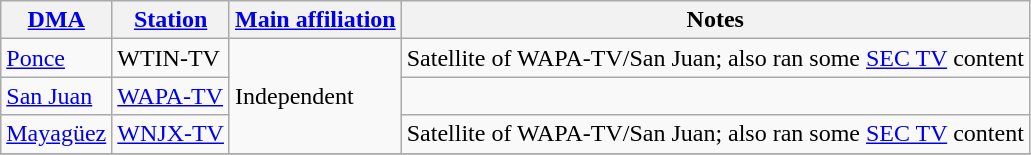<table class="wikitable">
<tr>
<th><a href='#'>DMA</a></th>
<th><a href='#'>Station</a></th>
<th><a href='#'>Main affiliation</a> <br>  </th>
<th>Notes</th>
</tr>
<tr>
<td><a href='#'>Ponce</a></td>
<td>WTIN-TV</td>
<td rowspan=3>Independent</td>
<td>Satellite of WAPA-TV/San Juan; also ran some <a href='#'>SEC TV</a> content</td>
</tr>
<tr>
<td><a href='#'>San Juan</a></td>
<td><a href='#'>WAPA-TV</a></td>
<td></td>
</tr>
<tr>
<td><a href='#'>Mayagüez</a></td>
<td><a href='#'>WNJX-TV</a></td>
<td>Satellite of WAPA-TV/San Juan; also ran some <a href='#'>SEC TV</a> content</td>
</tr>
<tr>
</tr>
</table>
